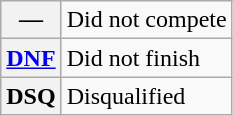<table class="wikitable">
<tr>
<th scope="row">—</th>
<td>Did not compete</td>
</tr>
<tr>
<th scope="row"><a href='#'>DNF</a></th>
<td>Did not finish</td>
</tr>
<tr>
<th scope="row">DSQ</th>
<td>Disqualified</td>
</tr>
</table>
